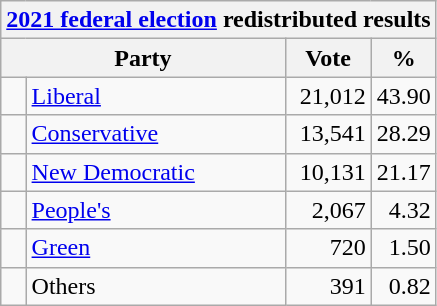<table class="wikitable">
<tr>
<th colspan="4"><a href='#'>2021 federal election</a> redistributed results</th>
</tr>
<tr>
<th bgcolor="#DDDDFF" width="130px" colspan="2">Party</th>
<th bgcolor="#DDDDFF" width="50px">Vote</th>
<th bgcolor="#DDDDFF" width="30px">%</th>
</tr>
<tr>
<td> </td>
<td><a href='#'>Liberal</a></td>
<td align=right>21,012</td>
<td align=right>43.90</td>
</tr>
<tr>
<td> </td>
<td><a href='#'>Conservative</a></td>
<td align=right>13,541</td>
<td align=right>28.29</td>
</tr>
<tr>
<td> </td>
<td><a href='#'>New Democratic</a></td>
<td align=right>10,131</td>
<td align=right>21.17</td>
</tr>
<tr>
<td> </td>
<td><a href='#'>People's</a></td>
<td align=right>2,067</td>
<td align=right>4.32</td>
</tr>
<tr>
<td> </td>
<td><a href='#'>Green</a></td>
<td align=right>720</td>
<td align=right>1.50</td>
</tr>
<tr>
<td> </td>
<td>Others</td>
<td align=right>391</td>
<td align=right>0.82</td>
</tr>
</table>
